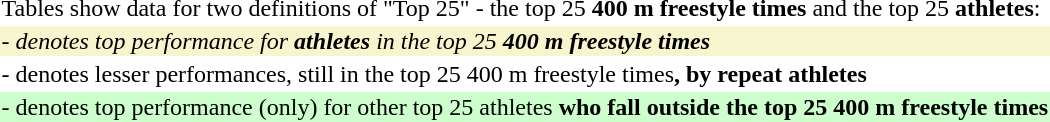<table style="wikitable">
<tr>
<td>Tables show data for two definitions of "Top 25" - the top 25 <strong>400 m freestyle times</strong> and the top 25 <strong>athletes</strong>:</td>
</tr>
<tr>
<td style="background: #f6F5CE"><em>- denotes top performance for <strong>athletes</strong> in the top 25 <strong>400 m freestyle times<strong><em></td>
</tr>
<tr>
<td></em>- denotes lesser performances, still in the top 25 </strong>400 m freestyle times<strong>, by repeat athletes<em></td>
</tr>
<tr>
<td style="background: #CCFFCC"></em>- denotes top performance (only) for other top 25 </strong>athletes<strong> who fall outside the top 25 400 m freestyle times<em></td>
</tr>
</table>
